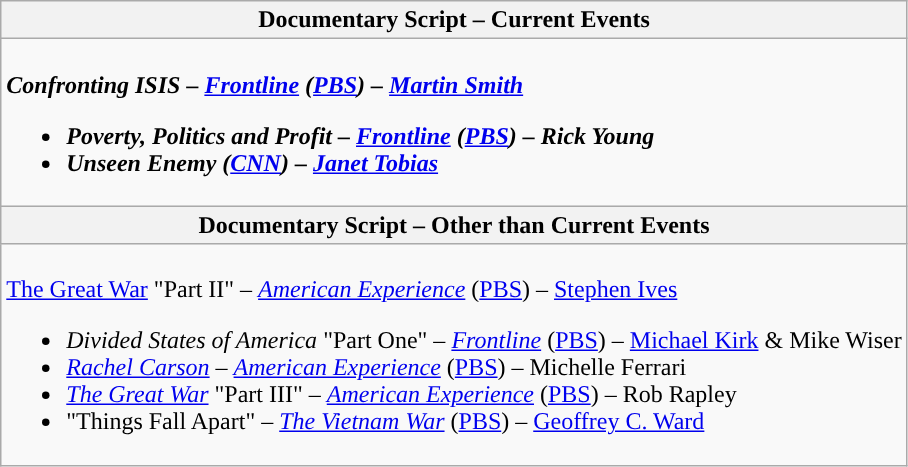<table class=wikitable style="width=100%">
<tr>
<th colspan="2" style="background:">Documentary Script – Current Events</th>
</tr>
<tr>
<td colspan="2" style="vertical-align:top;"><br><strong><em>Confronting ISIS<em> – </em><a href='#'>Frontline</a><em> (<a href='#'>PBS</a>) – <a href='#'>Martin Smith</a><strong><ul><li></em>Poverty, Politics and Profit<em> – </em><a href='#'>Frontline</a><em> (<a href='#'>PBS</a>) – Rick Young</li><li></em>Unseen Enemy<em> (<a href='#'>CNN</a>) – <a href='#'>Janet Tobias</a></li></ul></td>
</tr>
<tr>
<th colspan="2" style="background:">Documentary Script – Other than Current Events</th>
</tr>
<tr>
<td colspan="2" style="vertical-align:top;"><br></em></strong><a href='#'>The Great War</a></em> "Part II" – <em><a href='#'>American Experience</a></em> (<a href='#'>PBS</a>) – <a href='#'>Stephen Ives</a></strong><ul><li><em>Divided States of America</em> "Part One" – <em><a href='#'>Frontline</a></em> (<a href='#'>PBS</a>) – <a href='#'>Michael Kirk</a> & Mike Wiser</li><li><em><a href='#'>Rachel Carson</a></em> – <em><a href='#'>American Experience</a></em> (<a href='#'>PBS</a>) – Michelle Ferrari</li><li><em><a href='#'>The Great War</a></em> "Part III" – <em><a href='#'>American Experience</a></em> (<a href='#'>PBS</a>) – Rob Rapley</li><li>"Things Fall Apart" – <em><a href='#'>The Vietnam War</a></em> (<a href='#'>PBS</a>) – <a href='#'>Geoffrey C. Ward</a></li></ul></td>
</tr>
</table>
